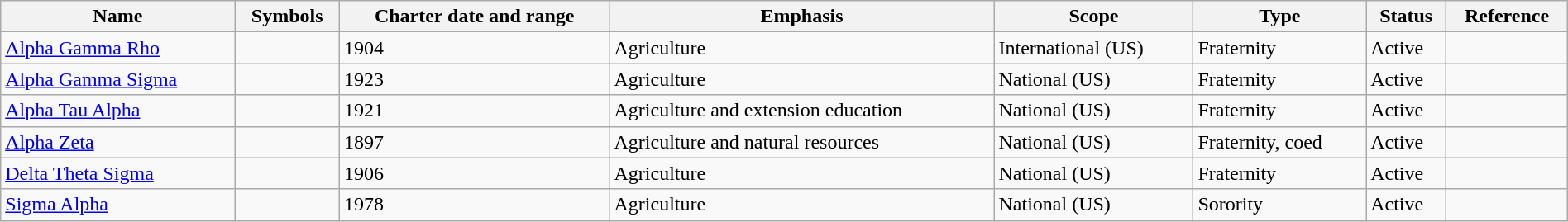<table class="wikitable sortable" style="width:100%;">
<tr>
<th>Name</th>
<th>Symbols</th>
<th>Charter date and range</th>
<th>Emphasis</th>
<th>Scope</th>
<th>Type</th>
<th>Status</th>
<th>Reference</th>
</tr>
<tr>
<td><a href='#'>Alpha Gamma Rho</a></td>
<td><strong></strong></td>
<td>1904</td>
<td>Agriculture</td>
<td>International (US)</td>
<td>Fraternity</td>
<td>Active</td>
<td></td>
</tr>
<tr>
<td><a href='#'>Alpha Gamma Sigma</a></td>
<td><strong></strong></td>
<td>1923</td>
<td>Agriculture</td>
<td>National (US)</td>
<td>Fraternity</td>
<td>Active</td>
<td></td>
</tr>
<tr>
<td><a href='#'>Alpha Tau Alpha</a></td>
<td><strong></strong></td>
<td>1921</td>
<td>Agriculture and extension education</td>
<td>National (US)</td>
<td>Fraternity</td>
<td>Active</td>
<td></td>
</tr>
<tr>
<td><a href='#'>Alpha Zeta</a></td>
<td><strong></strong></td>
<td>1897</td>
<td>Agriculture and natural resources</td>
<td>National (US)</td>
<td>Fraternity, coed</td>
<td>Active</td>
<td></td>
</tr>
<tr>
<td><a href='#'>Delta Theta Sigma</a></td>
<td><strong></strong></td>
<td>1906</td>
<td>Agriculture</td>
<td>National (US)</td>
<td>Fraternity</td>
<td>Active</td>
<td></td>
</tr>
<tr>
<td><a href='#'>Sigma Alpha</a></td>
<td><strong></strong></td>
<td>1978</td>
<td>Agriculture</td>
<td>National (US)</td>
<td>Sorority</td>
<td>Active</td>
<td></td>
</tr>
</table>
